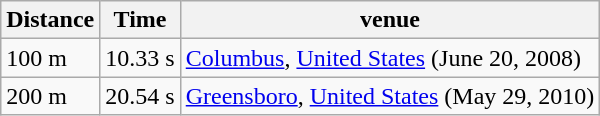<table class="wikitable">
<tr>
<th>Distance</th>
<th>Time</th>
<th>venue</th>
</tr>
<tr>
<td>100 m</td>
<td>10.33 s</td>
<td><a href='#'>Columbus</a>, <a href='#'>United States</a> (June 20, 2008)</td>
</tr>
<tr>
<td>200 m</td>
<td>20.54 s</td>
<td><a href='#'>Greensboro</a>, <a href='#'>United States</a> (May 29, 2010)</td>
</tr>
</table>
